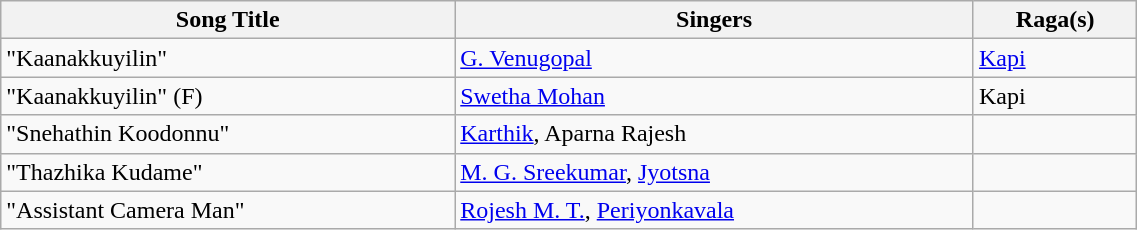<table class="wikitable" width="60%">
<tr>
<th>Song Title</th>
<th>Singers</th>
<th>Raga(s)</th>
</tr>
<tr>
<td>"Kaanakkuyilin"</td>
<td><a href='#'>G. Venugopal</a></td>
<td><a href='#'>Kapi</a></td>
</tr>
<tr>
<td>"Kaanakkuyilin" (F)</td>
<td><a href='#'>Swetha Mohan</a></td>
<td>Kapi</td>
</tr>
<tr>
<td>"Snehathin Koodonnu"</td>
<td><a href='#'>Karthik</a>, Aparna Rajesh</td>
<td></td>
</tr>
<tr>
<td>"Thazhika Kudame"</td>
<td><a href='#'>M. G. Sreekumar</a>, <a href='#'>Jyotsna</a></td>
<td></td>
</tr>
<tr>
<td>"Assistant Camera Man"</td>
<td><a href='#'>Rojesh M. T.</a>, <a href='#'>Periyonkavala</a></td>
<td></td>
</tr>
</table>
